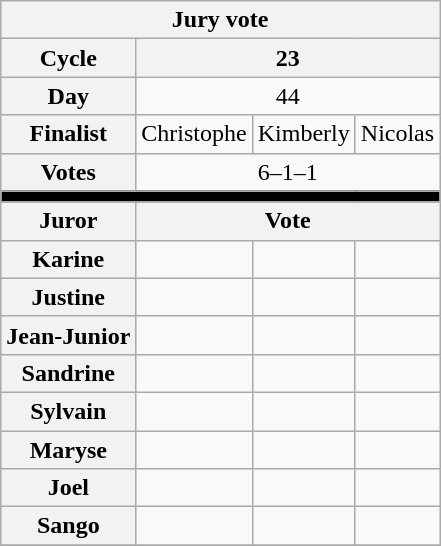<table class="wikitable nowrap" style="text-align:center">
<tr>
<th colspan="4">Jury vote</th>
</tr>
<tr>
<th>Cycle</th>
<th colspan="3">23</th>
</tr>
<tr>
<th>Day</th>
<td colspan="3">44</td>
</tr>
<tr>
<th>Finalist</th>
<td>Christophe</td>
<td>Kimberly</td>
<td>Nicolas</td>
</tr>
<tr>
<th>Votes</th>
<td colspan="3">6–1–1</td>
</tr>
<tr>
<th colspan="100%" style="background:black;"></th>
</tr>
<tr>
<th>Juror</th>
<th colspan="3">Vote</th>
</tr>
<tr>
<th scope="row">Karine</th>
<td></td>
<td></td>
<td></td>
</tr>
<tr>
<th scope="row">Justine</th>
<td></td>
<td></td>
<td></td>
</tr>
<tr>
<th scope="row">Jean-Junior</th>
<td></td>
<td></td>
<td></td>
</tr>
<tr>
<th scope="row">Sandrine</th>
<td></td>
<td></td>
<td></td>
</tr>
<tr>
<th scope="row">Sylvain</th>
<td></td>
<td></td>
<td></td>
</tr>
<tr>
<th scope="row">Maryse</th>
<td></td>
<td></td>
<td></td>
</tr>
<tr>
<th scope="row">Joel</th>
<td></td>
<td></td>
<td></td>
</tr>
<tr>
<th scope="row">Sango</th>
<td></td>
<td></td>
<td></td>
</tr>
<tr>
</tr>
</table>
